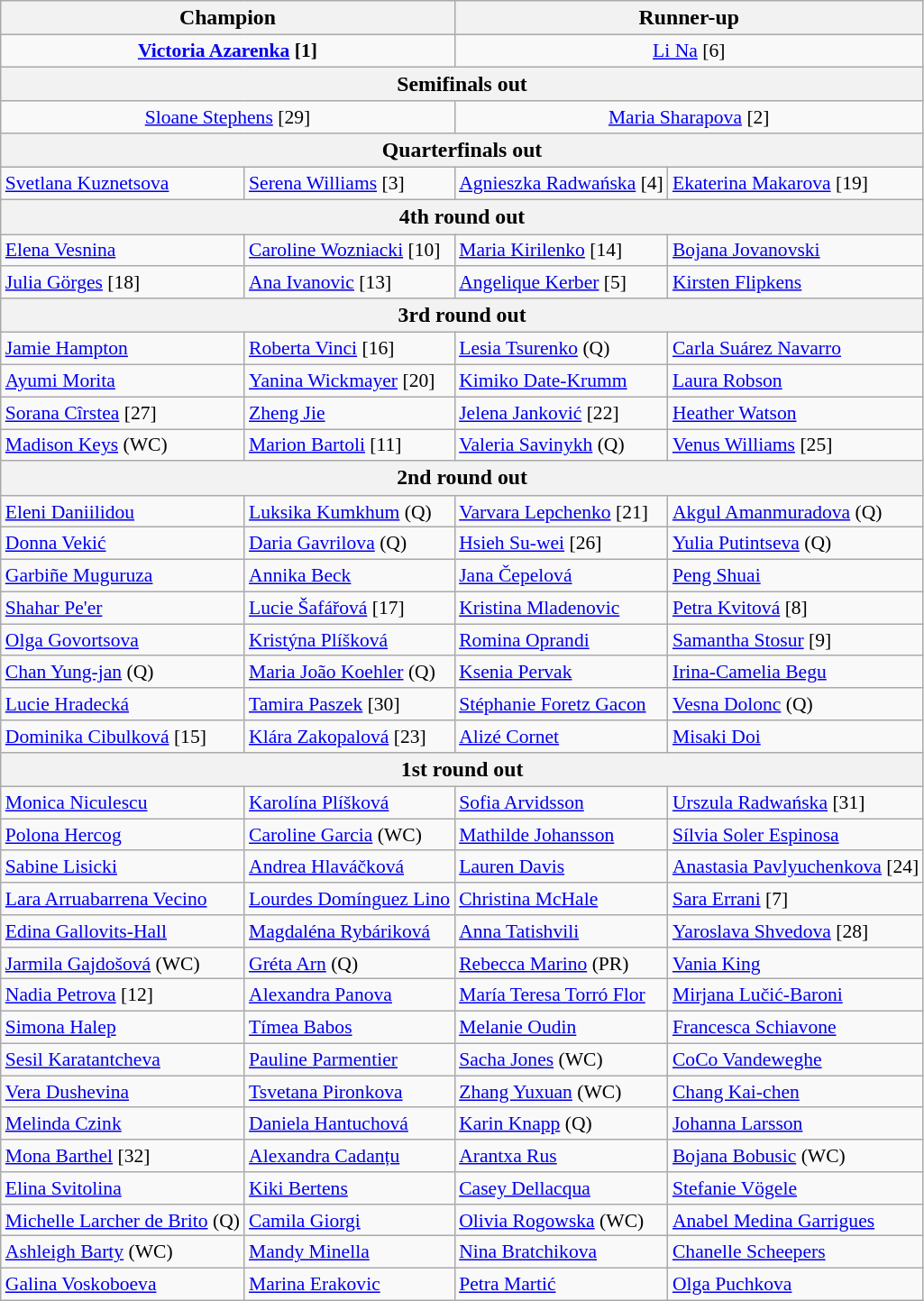<table class="wikitable collapsible collapsed" style="font-size:90%">
<tr style="font-size:110%">
<th colspan="2"><strong>Champion</strong></th>
<th colspan="2">Runner-up</th>
</tr>
<tr style="text-align:center;">
<td colspan="2"> <strong><a href='#'>Victoria Azarenka</a> [1]</strong></td>
<td colspan="2"> <a href='#'>Li Na</a> [6]</td>
</tr>
<tr style="font-size:110%">
<th colspan="4">Semifinals out</th>
</tr>
<tr style="text-align:center;">
<td colspan="2"> <a href='#'>Sloane Stephens</a> [29]</td>
<td colspan="2"> <a href='#'>Maria Sharapova</a> [2]</td>
</tr>
<tr style="font-size:110%">
<th colspan="4">Quarterfinals out</th>
</tr>
<tr>
<td> <a href='#'>Svetlana Kuznetsova</a></td>
<td> <a href='#'>Serena Williams</a> [3]</td>
<td> <a href='#'>Agnieszka Radwańska</a> [4]</td>
<td> <a href='#'>Ekaterina Makarova</a>  [19]</td>
</tr>
<tr style="font-size:110%">
<th colspan="4">4th round out</th>
</tr>
<tr>
<td> <a href='#'>Elena Vesnina</a></td>
<td> <a href='#'>Caroline Wozniacki</a> [10]</td>
<td> <a href='#'>Maria Kirilenko</a> [14]</td>
<td> <a href='#'>Bojana Jovanovski</a></td>
</tr>
<tr>
<td> <a href='#'>Julia Görges</a> [18]</td>
<td> <a href='#'>Ana Ivanovic</a> [13]</td>
<td> <a href='#'>Angelique Kerber</a> [5]</td>
<td> <a href='#'>Kirsten Flipkens</a></td>
</tr>
<tr style="font-size:110%">
<th colspan="4">3rd round out</th>
</tr>
<tr>
<td> <a href='#'>Jamie Hampton</a></td>
<td> <a href='#'>Roberta Vinci</a> [16]</td>
<td> <a href='#'>Lesia Tsurenko</a> (Q)</td>
<td> <a href='#'>Carla Suárez Navarro</a></td>
</tr>
<tr>
<td> <a href='#'>Ayumi Morita</a></td>
<td> <a href='#'>Yanina Wickmayer</a> [20]</td>
<td> <a href='#'>Kimiko Date-Krumm</a></td>
<td> <a href='#'>Laura Robson</a></td>
</tr>
<tr>
<td> <a href='#'>Sorana Cîrstea</a> [27]</td>
<td> <a href='#'>Zheng Jie</a></td>
<td> <a href='#'>Jelena Janković</a> [22]</td>
<td> <a href='#'>Heather Watson</a></td>
</tr>
<tr>
<td> <a href='#'>Madison Keys</a> (WC)</td>
<td> <a href='#'>Marion Bartoli</a> [11]</td>
<td> <a href='#'>Valeria Savinykh</a> (Q)</td>
<td> <a href='#'>Venus Williams</a> [25]</td>
</tr>
<tr style="font-size:110%">
<th colspan="4">2nd round out</th>
</tr>
<tr>
<td> <a href='#'>Eleni Daniilidou</a></td>
<td> <a href='#'>Luksika Kumkhum</a> (Q)</td>
<td> <a href='#'>Varvara Lepchenko</a> [21]</td>
<td> <a href='#'>Akgul Amanmuradova</a> (Q)</td>
</tr>
<tr>
<td> <a href='#'>Donna Vekić</a></td>
<td> <a href='#'>Daria Gavrilova</a> (Q)</td>
<td> <a href='#'>Hsieh Su-wei</a> [26]</td>
<td> <a href='#'>Yulia Putintseva</a> (Q)</td>
</tr>
<tr>
<td> <a href='#'>Garbiñe Muguruza</a></td>
<td> <a href='#'>Annika Beck</a></td>
<td> <a href='#'>Jana Čepelová</a></td>
<td> <a href='#'>Peng Shuai</a></td>
</tr>
<tr>
<td> <a href='#'>Shahar Pe'er</a></td>
<td> <a href='#'>Lucie Šafářová</a> [17]</td>
<td> <a href='#'>Kristina Mladenovic</a></td>
<td> <a href='#'>Petra Kvitová</a> [8]</td>
</tr>
<tr>
<td> <a href='#'>Olga Govortsova</a></td>
<td> <a href='#'>Kristýna Plíšková</a></td>
<td> <a href='#'>Romina Oprandi</a></td>
<td> <a href='#'>Samantha Stosur</a> [9]</td>
</tr>
<tr>
<td> <a href='#'>Chan Yung-jan</a> (Q)</td>
<td> <a href='#'>Maria João Koehler</a> (Q)</td>
<td> <a href='#'>Ksenia Pervak</a></td>
<td> <a href='#'>Irina-Camelia Begu</a></td>
</tr>
<tr>
<td> <a href='#'>Lucie Hradecká</a></td>
<td> <a href='#'>Tamira Paszek</a> [30]</td>
<td> <a href='#'>Stéphanie Foretz Gacon</a></td>
<td> <a href='#'>Vesna Dolonc</a> (Q)</td>
</tr>
<tr>
<td> <a href='#'>Dominika Cibulková</a> [15]</td>
<td> <a href='#'>Klára Zakopalová</a> [23]</td>
<td> <a href='#'>Alizé Cornet</a></td>
<td> <a href='#'>Misaki Doi</a></td>
</tr>
<tr style="font-size:110%">
<th colspan="4">1st round out</th>
</tr>
<tr>
<td> <a href='#'>Monica Niculescu</a></td>
<td> <a href='#'>Karolína Plíšková</a></td>
<td> <a href='#'>Sofia Arvidsson</a></td>
<td> <a href='#'>Urszula Radwańska</a> [31]</td>
</tr>
<tr>
<td> <a href='#'>Polona Hercog</a></td>
<td> <a href='#'>Caroline Garcia</a> (WC)</td>
<td> <a href='#'>Mathilde Johansson</a></td>
<td> <a href='#'>Sílvia Soler Espinosa</a></td>
</tr>
<tr>
<td> <a href='#'>Sabine Lisicki</a></td>
<td> <a href='#'>Andrea Hlaváčková</a></td>
<td> <a href='#'>Lauren Davis</a></td>
<td> <a href='#'>Anastasia Pavlyuchenkova</a> [24]</td>
</tr>
<tr>
<td> <a href='#'>Lara Arruabarrena Vecino</a></td>
<td> <a href='#'>Lourdes Domínguez Lino</a></td>
<td> <a href='#'>Christina McHale</a></td>
<td> <a href='#'>Sara Errani</a> [7]</td>
</tr>
<tr>
<td> <a href='#'>Edina Gallovits-Hall</a></td>
<td> <a href='#'>Magdaléna Rybáriková</a></td>
<td> <a href='#'>Anna Tatishvili</a></td>
<td> <a href='#'>Yaroslava Shvedova</a> [28]</td>
</tr>
<tr>
<td> <a href='#'>Jarmila Gajdošová</a> (WC)</td>
<td> <a href='#'>Gréta Arn</a> (Q)</td>
<td> <a href='#'>Rebecca Marino</a> (PR)</td>
<td> <a href='#'>Vania King</a></td>
</tr>
<tr>
<td> <a href='#'>Nadia Petrova</a> [12]</td>
<td> <a href='#'>Alexandra Panova</a></td>
<td> <a href='#'>María Teresa Torró Flor</a></td>
<td> <a href='#'>Mirjana Lučić-Baroni</a></td>
</tr>
<tr>
<td> <a href='#'>Simona Halep</a></td>
<td> <a href='#'>Tímea Babos</a></td>
<td> <a href='#'>Melanie Oudin</a></td>
<td> <a href='#'>Francesca Schiavone</a></td>
</tr>
<tr>
<td> <a href='#'>Sesil Karatantcheva</a></td>
<td> <a href='#'>Pauline Parmentier</a></td>
<td> <a href='#'>Sacha Jones</a> (WC)</td>
<td> <a href='#'>CoCo Vandeweghe</a></td>
</tr>
<tr>
<td> <a href='#'>Vera Dushevina</a></td>
<td> <a href='#'>Tsvetana Pironkova</a></td>
<td> <a href='#'>Zhang Yuxuan</a> (WC)</td>
<td> <a href='#'>Chang Kai-chen</a></td>
</tr>
<tr>
<td> <a href='#'>Melinda Czink</a></td>
<td> <a href='#'>Daniela Hantuchová</a></td>
<td> <a href='#'>Karin Knapp</a> (Q)</td>
<td> <a href='#'>Johanna Larsson</a></td>
</tr>
<tr>
<td> <a href='#'>Mona Barthel</a> [32]</td>
<td> <a href='#'>Alexandra Cadanțu</a></td>
<td> <a href='#'>Arantxa Rus</a></td>
<td> <a href='#'>Bojana Bobusic</a> (WC)</td>
</tr>
<tr>
<td> <a href='#'>Elina Svitolina</a></td>
<td> <a href='#'>Kiki Bertens</a></td>
<td> <a href='#'>Casey Dellacqua</a></td>
<td> <a href='#'>Stefanie Vögele</a></td>
</tr>
<tr>
<td> <a href='#'>Michelle Larcher de Brito</a> (Q)</td>
<td> <a href='#'>Camila Giorgi</a></td>
<td> <a href='#'>Olivia Rogowska</a> (WC)</td>
<td> <a href='#'>Anabel Medina Garrigues</a></td>
</tr>
<tr>
<td> <a href='#'>Ashleigh Barty</a> (WC)</td>
<td> <a href='#'>Mandy Minella</a></td>
<td> <a href='#'>Nina Bratchikova</a></td>
<td> <a href='#'>Chanelle Scheepers</a></td>
</tr>
<tr>
<td> <a href='#'>Galina Voskoboeva</a></td>
<td> <a href='#'>Marina Erakovic</a></td>
<td> <a href='#'>Petra Martić</a></td>
<td> <a href='#'>Olga Puchkova</a></td>
</tr>
</table>
